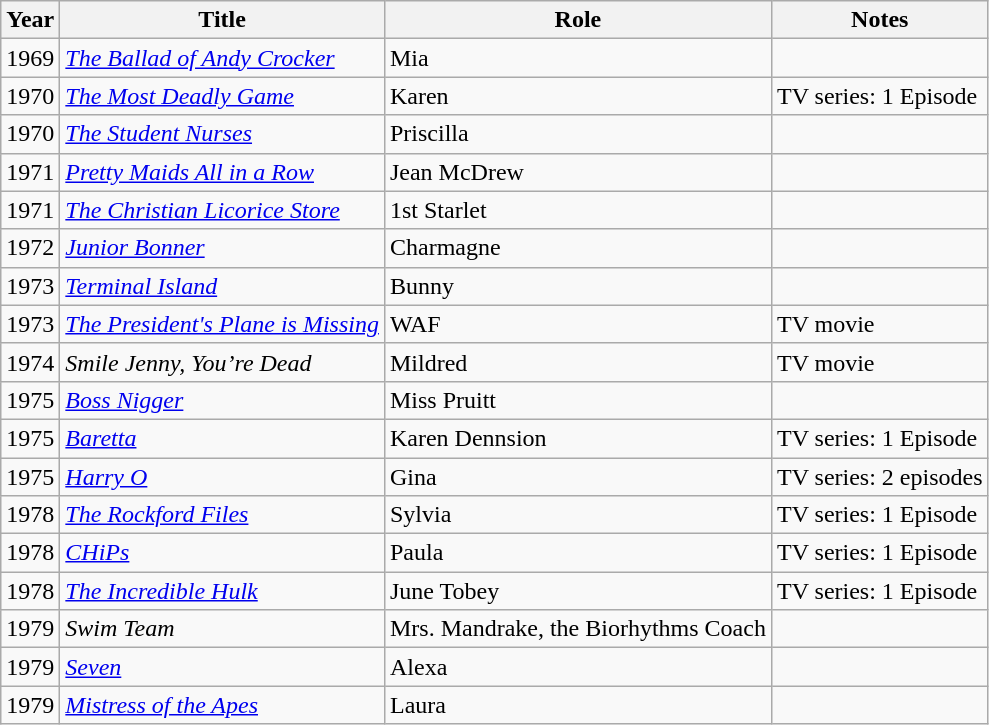<table class="wikitable sortable">
<tr>
<th>Year</th>
<th>Title</th>
<th>Role</th>
<th class="unsortable">Notes</th>
</tr>
<tr>
<td>1969</td>
<td><em><a href='#'>The Ballad of Andy Crocker</a></em></td>
<td>Mia</td>
<td></td>
</tr>
<tr>
<td>1970</td>
<td><em><a href='#'>The Most Deadly Game</a></em></td>
<td>Karen</td>
<td>TV series: 1 Episode</td>
</tr>
<tr>
<td>1970</td>
<td><em><a href='#'>The Student Nurses</a></em></td>
<td>Priscilla</td>
<td></td>
</tr>
<tr>
<td>1971</td>
<td><em><a href='#'>Pretty Maids All in a Row</a></em></td>
<td>Jean McDrew</td>
<td></td>
</tr>
<tr>
<td>1971</td>
<td><em><a href='#'>The Christian Licorice Store</a></em></td>
<td>1st Starlet</td>
<td></td>
</tr>
<tr>
<td>1972</td>
<td><em><a href='#'>Junior Bonner</a></em></td>
<td>Charmagne</td>
<td></td>
</tr>
<tr>
<td>1973</td>
<td><em><a href='#'>Terminal Island</a></em></td>
<td>Bunny</td>
<td></td>
</tr>
<tr>
<td>1973</td>
<td><em><a href='#'>The President's Plane is Missing</a></em></td>
<td>WAF</td>
<td>TV movie</td>
</tr>
<tr>
<td>1974</td>
<td><em>Smile Jenny, You’re Dead</em></td>
<td>Mildred</td>
<td>TV movie</td>
</tr>
<tr>
<td>1975</td>
<td><em><a href='#'>Boss Nigger</a></em></td>
<td>Miss Pruitt</td>
<td></td>
</tr>
<tr>
<td>1975</td>
<td><em><a href='#'>Baretta</a></em></td>
<td>Karen Dennsion</td>
<td>TV series: 1 Episode</td>
</tr>
<tr>
<td>1975</td>
<td><em><a href='#'>Harry O</a></em></td>
<td>Gina</td>
<td>TV series: 2 episodes</td>
</tr>
<tr>
<td>1978</td>
<td><em><a href='#'>The Rockford Files</a></em></td>
<td>Sylvia</td>
<td>TV series: 1 Episode</td>
</tr>
<tr>
<td>1978</td>
<td><em><a href='#'>CHiPs</a></em></td>
<td>Paula</td>
<td>TV series: 1 Episode</td>
</tr>
<tr>
<td>1978</td>
<td><em><a href='#'>The Incredible Hulk</a></em></td>
<td>June Tobey</td>
<td>TV series: 1 Episode</td>
</tr>
<tr>
<td>1979</td>
<td><em>Swim Team</em></td>
<td>Mrs. Mandrake, the Biorhythms Coach</td>
<td></td>
</tr>
<tr>
<td>1979</td>
<td><em><a href='#'>Seven</a></em></td>
<td>Alexa</td>
<td></td>
</tr>
<tr>
<td>1979</td>
<td><em><a href='#'>Mistress of the Apes</a></em></td>
<td>Laura</td>
<td></td>
</tr>
</table>
